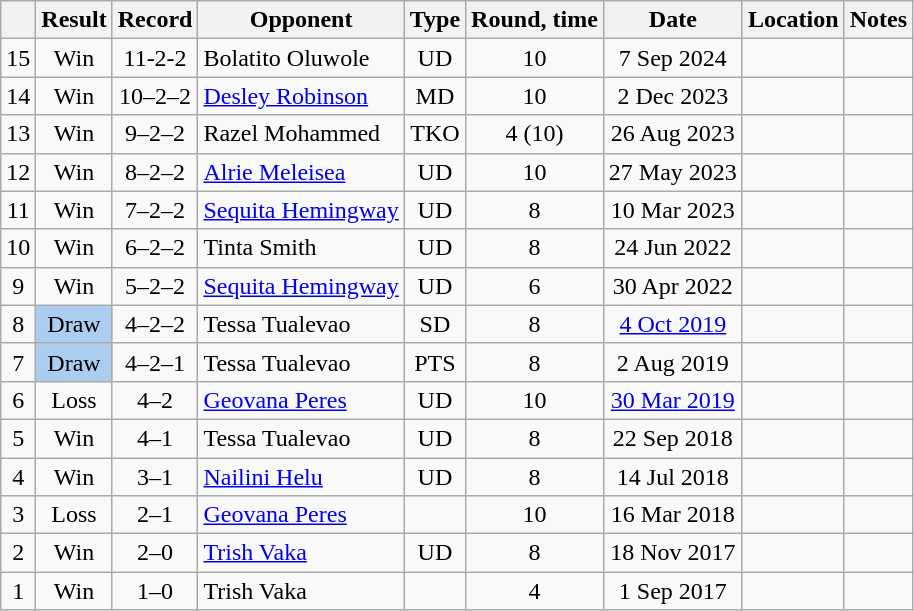<table class="wikitable" style="text-align:center">
<tr>
<th></th>
<th>Result</th>
<th>Record</th>
<th>Opponent</th>
<th>Type</th>
<th>Round, time</th>
<th>Date</th>
<th>Location</th>
<th>Notes</th>
</tr>
<tr>
<td>15</td>
<td>Win</td>
<td>11-2-2</td>
<td style="text-align:left;">Bolatito Oluwole</td>
<td>UD</td>
<td>10</td>
<td>7 Sep 2024</td>
<td style="text-align:left;"></td>
<td style="text-align:left;"></td>
</tr>
<tr>
<td>14</td>
<td>Win</td>
<td>10–2–2</td>
<td style="text-align:left;"><a href='#'>Desley Robinson</a></td>
<td>MD</td>
<td>10</td>
<td>2 Dec 2023</td>
<td style="text-align:left;"></td>
<td style="text-align:left;"></td>
</tr>
<tr>
<td>13</td>
<td>Win</td>
<td>9–2–2</td>
<td style="text-align:left;">Razel Mohammed</td>
<td>TKO</td>
<td>4 (10)</td>
<td>26 Aug 2023</td>
<td style="text-align:left;"></td>
<td style="text-align:left;"></td>
</tr>
<tr>
<td>12</td>
<td>Win</td>
<td>8–2–2</td>
<td style="text-align:left;"><a href='#'>Alrie Meleisea</a></td>
<td>UD</td>
<td>10</td>
<td>27 May 2023</td>
<td style="text-align:left;"></td>
<td style="text-align:left;"></td>
</tr>
<tr>
<td>11</td>
<td>Win</td>
<td>7–2–2</td>
<td style="text-align:left;"><a href='#'>Sequita Hemingway</a></td>
<td>UD</td>
<td>8</td>
<td>10 Mar 2023</td>
<td style="text-align:left;"></td>
<td style="text-align:left;"></td>
</tr>
<tr>
<td>10</td>
<td>Win</td>
<td>6–2–2</td>
<td style="text-align:left;">Tinta Smith</td>
<td>UD</td>
<td>8</td>
<td>24 Jun 2022</td>
<td style="text-align:left;"></td>
<td style="text-align:left;"></td>
</tr>
<tr>
<td>9</td>
<td>Win</td>
<td>5–2–2</td>
<td style="text-align:left;"><a href='#'>Sequita Hemingway</a></td>
<td>UD</td>
<td>6</td>
<td>30 Apr 2022</td>
<td style="text-align:left;"></td>
<td></td>
</tr>
<tr>
<td>8</td>
<td style="background:#abcdef;">Draw</td>
<td>4–2–2</td>
<td style="text-align:left;">Tessa Tualevao</td>
<td>SD</td>
<td>8</td>
<td><a href='#'>4 Oct 2019</a></td>
<td style="text-align:left;"></td>
<td style="text-align:left;"></td>
</tr>
<tr>
<td>7</td>
<td style="background:#abcdef;">Draw</td>
<td>4–2–1</td>
<td style="text-align:left;">Tessa Tualevao</td>
<td>PTS</td>
<td>8</td>
<td>2 Aug 2019</td>
<td style="text-align:left;"></td>
<td style="text-align:left;"></td>
</tr>
<tr>
<td>6</td>
<td>Loss</td>
<td>4–2</td>
<td style="text-align:left;"><a href='#'>Geovana Peres</a></td>
<td>UD</td>
<td>10</td>
<td><a href='#'>30 Mar 2019</a></td>
<td style="text-align:left;"></td>
<td style="text-align:left;"></td>
</tr>
<tr>
<td>5</td>
<td>Win</td>
<td>4–1</td>
<td style="text-align:left;">Tessa Tualevao</td>
<td>UD</td>
<td>8</td>
<td>22 Sep 2018</td>
<td style="text-align:left;"></td>
<td style="text-align:left;"></td>
</tr>
<tr>
<td>4</td>
<td>Win</td>
<td>3–1</td>
<td style="text-align:left;"><a href='#'>Nailini Helu</a></td>
<td>UD</td>
<td>8</td>
<td>14 Jul 2018</td>
<td style="text-align:left;"></td>
<td style="text-align:left;"></td>
</tr>
<tr>
<td>3</td>
<td>Loss</td>
<td>2–1</td>
<td style="text-align:left;"><a href='#'>Geovana Peres</a></td>
<td></td>
<td>10</td>
<td>16 Mar 2018</td>
<td style="text-align:left;"></td>
<td style="text-align:left;"></td>
</tr>
<tr>
<td>2</td>
<td>Win</td>
<td>2–0</td>
<td style="text-align:left;"><a href='#'>Trish Vaka</a></td>
<td>UD</td>
<td>8</td>
<td>18 Nov 2017</td>
<td style="text-align:left;"></td>
<td style="text-align:left;"></td>
</tr>
<tr>
<td>1</td>
<td>Win</td>
<td>1–0</td>
<td style="text-align:left;">Trish Vaka</td>
<td></td>
<td>4</td>
<td>1 Sep 2017</td>
<td style="text-align:left;"></td>
<td></td>
</tr>
</table>
